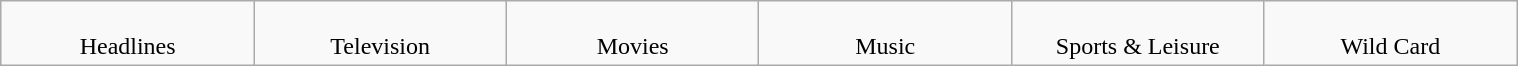<table class="wikitable" style="text-align: center; width: 80%; margin: 1em auto 1em auto;">
<tr>
<td style="width:70pt; vertical-align: top;"><br>Headlines</td>
<td style="width:70pt; vertical-align: top;"><br>Television</td>
<td style="width:70pt; vertical-align: top;"><br>Movies</td>
<td style="width:70pt; vertical-align: top;"><br>Music</td>
<td style="width:70pt; vertical-align: top;"><br>Sports & Leisure</td>
<td style="width:70pt; vertical-align: top;"><br>Wild Card</td>
</tr>
</table>
